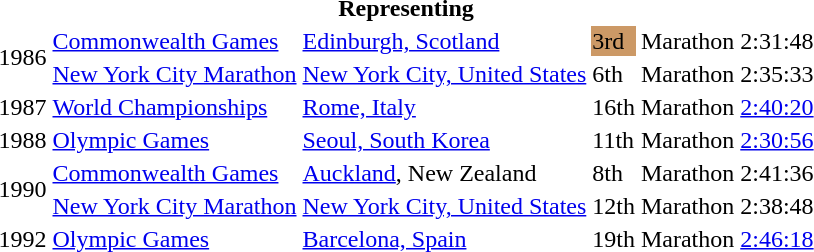<table>
<tr>
<th colspan="6">Representing </th>
</tr>
<tr>
<td rowspan=2>1986</td>
<td><a href='#'>Commonwealth Games</a></td>
<td><a href='#'>Edinburgh, Scotland</a></td>
<td bgcolor="cc9966">3rd</td>
<td>Marathon</td>
<td>2:31:48</td>
</tr>
<tr>
<td><a href='#'>New York City Marathon</a></td>
<td><a href='#'>New York City, United States</a></td>
<td>6th</td>
<td>Marathon</td>
<td>2:35:33</td>
</tr>
<tr>
<td>1987</td>
<td><a href='#'>World Championships</a></td>
<td><a href='#'>Rome, Italy</a></td>
<td>16th</td>
<td>Marathon</td>
<td><a href='#'>2:40:20</a></td>
</tr>
<tr>
<td>1988</td>
<td><a href='#'>Olympic Games</a></td>
<td><a href='#'>Seoul, South Korea</a></td>
<td>11th</td>
<td>Marathon</td>
<td><a href='#'>2:30:56</a></td>
</tr>
<tr>
<td rowspan=2>1990</td>
<td><a href='#'>Commonwealth Games</a></td>
<td><a href='#'>Auckland</a>, New Zealand</td>
<td>8th</td>
<td>Marathon</td>
<td>2:41:36</td>
</tr>
<tr>
<td><a href='#'>New York City Marathon</a></td>
<td><a href='#'>New York City, United States</a></td>
<td>12th</td>
<td>Marathon</td>
<td>2:38:48</td>
</tr>
<tr>
<td>1992</td>
<td><a href='#'>Olympic Games</a></td>
<td><a href='#'>Barcelona, Spain</a></td>
<td>19th</td>
<td>Marathon</td>
<td><a href='#'>2:46:18</a></td>
</tr>
</table>
